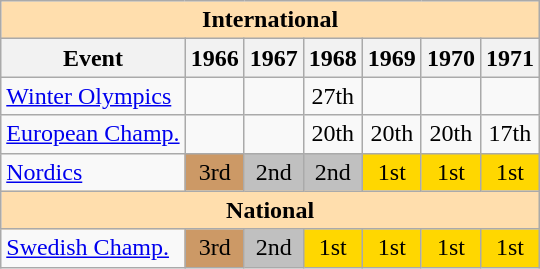<table class="wikitable" style="text-align:center">
<tr>
<th style="background-color: #ffdead; " colspan=7 align=center><strong>International</strong></th>
</tr>
<tr>
<th>Event</th>
<th>1966</th>
<th>1967</th>
<th>1968</th>
<th>1969</th>
<th>1970</th>
<th>1971</th>
</tr>
<tr>
<td align=left><a href='#'>Winter Olympics</a></td>
<td></td>
<td></td>
<td>27th</td>
<td></td>
<td></td>
<td></td>
</tr>
<tr>
<td align=left><a href='#'>European Champ.</a></td>
<td></td>
<td></td>
<td>20th</td>
<td>20th</td>
<td>20th</td>
<td>17th</td>
</tr>
<tr>
<td align=left><a href='#'>Nordics</a></td>
<td bgcolor=cc9966>3rd</td>
<td bgcolor=silver>2nd</td>
<td bgcolor=silver>2nd</td>
<td bgcolor=gold>1st</td>
<td bgcolor=gold>1st</td>
<td bgcolor=gold>1st</td>
</tr>
<tr>
<th style="background-color: #ffdead; " colspan=7 align=center><strong>National</strong></th>
</tr>
<tr>
<td align=left><a href='#'>Swedish Champ.</a></td>
<td bgcolor=cc9966>3rd</td>
<td bgcolor=silver>2nd</td>
<td bgcolor=gold>1st</td>
<td bgcolor=gold>1st</td>
<td bgcolor=gold>1st</td>
<td bgcolor=gold>1st</td>
</tr>
</table>
